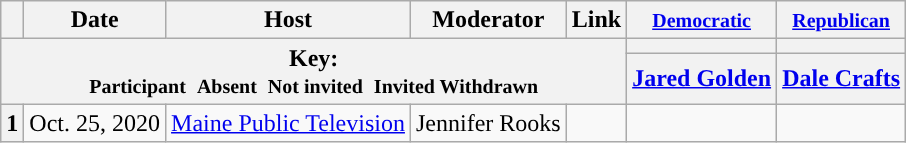<table class="wikitable" style="text-align:center;">
<tr>
<th scope="col"></th>
<th scope="col">Date</th>
<th scope="col">Host</th>
<th scope="col">Moderator</th>
<th scope="col">Link</th>
<th scope="col"><small><a href='#'>Democratic</a></small></th>
<th scope="col"><small><a href='#'>Republican</a></small></th>
</tr>
<tr>
<th colspan="5" rowspan="2">Key:<br> <small>Participant </small>  <small>Absent </small>  <small>Not invited </small>  <small>Invited  Withdrawn</small></th>
<th scope="col" style="background:"></th>
<th scope="col" style="background:"></th>
</tr>
<tr>
<th scope="col"><a href='#'>Jared Golden</a></th>
<th scope="col"><a href='#'>Dale Crafts</a></th>
</tr>
<tr>
<th>1</th>
<td style="white-space:nowrap;">Oct. 25, 2020</td>
<td style="white-space:nowrap;"><a href='#'>Maine Public Television</a></td>
<td style="white-space:nowrap;">Jennifer Rooks</td>
<td style="white-space:nowrap;"></td>
<td></td>
<td></td>
</tr>
</table>
